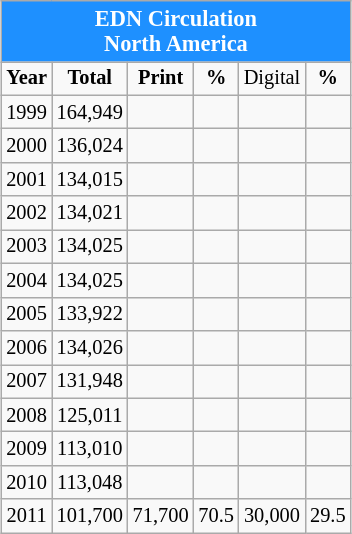<table style="text-align:center; float:right; font-size:85%; margin-right:2em" class="wikitable">
<tr>
<td colspan="6" style="color: white; background-color: #1E90FF; font-size:110%"><strong>EDN Circulation<br>North America</strong></td>
</tr>
<tr>
<td><strong>Year</strong></td>
<td><strong>Total</strong></td>
<td><strong>Print</strong></td>
<td><strong>%</strong></td>
<td>Digital</td>
<td><strong>%</strong></td>
</tr>
<tr>
<td>1999</td>
<td>164,949</td>
<td></td>
<td></td>
<td></td>
<td></td>
</tr>
<tr>
<td>2000</td>
<td>136,024</td>
<td></td>
<td></td>
<td></td>
<td></td>
</tr>
<tr>
<td>2001</td>
<td>134,015</td>
<td></td>
<td></td>
<td></td>
<td></td>
</tr>
<tr>
<td>2002</td>
<td>134,021</td>
<td></td>
<td></td>
<td></td>
<td></td>
</tr>
<tr>
<td>2003</td>
<td>134,025</td>
<td></td>
<td></td>
<td></td>
<td></td>
</tr>
<tr>
<td>2004</td>
<td>134,025</td>
<td></td>
<td></td>
<td></td>
<td></td>
</tr>
<tr>
<td>2005</td>
<td>133,922</td>
<td></td>
<td></td>
<td></td>
<td></td>
</tr>
<tr>
<td>2006</td>
<td>134,026</td>
<td></td>
<td></td>
<td></td>
<td></td>
</tr>
<tr>
<td>2007</td>
<td>131,948</td>
<td></td>
<td></td>
<td></td>
<td></td>
</tr>
<tr>
<td>2008</td>
<td>125,011</td>
<td></td>
<td></td>
<td></td>
<td></td>
</tr>
<tr>
<td>2009</td>
<td>113,010</td>
<td></td>
<td></td>
<td></td>
<td></td>
</tr>
<tr>
<td>2010</td>
<td>113,048</td>
<td></td>
<td></td>
<td></td>
<td></td>
</tr>
<tr>
<td>2011</td>
<td>101,700</td>
<td>71,700</td>
<td>70.5</td>
<td>30,000</td>
<td>29.5</td>
</tr>
</table>
